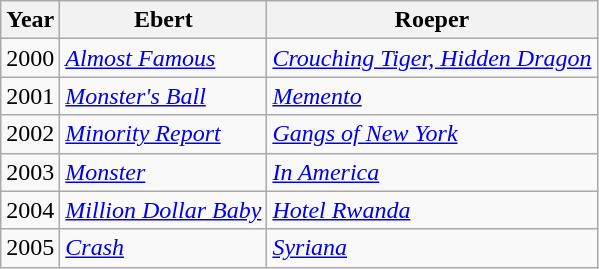<table class="wikitable">
<tr>
<th scope="col">Year</th>
<th scope="col">Ebert</th>
<th scope="col">Roeper</th>
</tr>
<tr>
<td scope="row">2000</td>
<td><em><a href='#'>Almost Famous</a></em></td>
<td><em><a href='#'>Crouching Tiger, Hidden Dragon</a></em></td>
</tr>
<tr>
<td scope="row">2001</td>
<td><em><a href='#'>Monster's Ball</a></em></td>
<td><em><a href='#'>Memento</a></em></td>
</tr>
<tr>
<td scope="row">2002</td>
<td><em><a href='#'>Minority Report</a></em></td>
<td><em><a href='#'>Gangs of New York</a></em></td>
</tr>
<tr>
<td scope="row">2003</td>
<td><em><a href='#'>Monster</a></em></td>
<td><em><a href='#'>In America</a></em></td>
</tr>
<tr>
<td scope="row">2004</td>
<td><em><a href='#'>Million Dollar Baby</a></em></td>
<td><em><a href='#'>Hotel Rwanda</a></em></td>
</tr>
<tr>
<td scope="row">2005</td>
<td><em><a href='#'>Crash</a></em></td>
<td><em><a href='#'>Syriana</a></em></td>
</tr>
</table>
